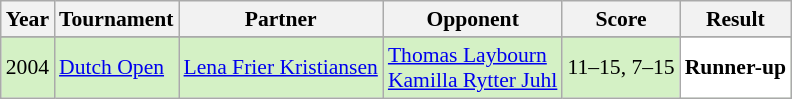<table class="sortable wikitable" style="font-size: 90%;">
<tr>
<th>Year</th>
<th>Tournament</th>
<th>Partner</th>
<th>Opponent</th>
<th>Score</th>
<th>Result</th>
</tr>
<tr>
</tr>
<tr style="background:#D4F1C5">
<td align="center">2004</td>
<td align="left"><a href='#'>Dutch Open</a></td>
<td align="left"> <a href='#'>Lena Frier Kristiansen</a></td>
<td align="left"> <a href='#'>Thomas Laybourn</a><br> <a href='#'>Kamilla Rytter Juhl</a></td>
<td align="left">11–15, 7–15</td>
<td style="text-align:left; background:white"> <strong>Runner-up</strong></td>
</tr>
</table>
